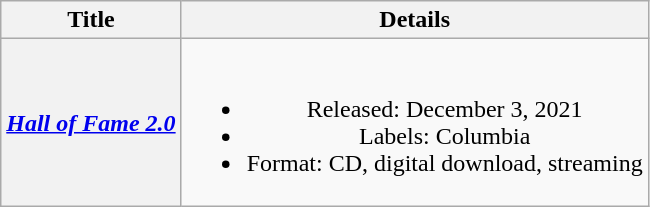<table class="wikitable plainrowheaders" style="text-align:center;">
<tr>
<th scope="col">Title</th>
<th scope="col">Details</th>
</tr>
<tr>
<th scope="row"><em><a href='#'>Hall of Fame 2.0</a></em></th>
<td><br><ul><li>Released: December 3, 2021</li><li>Labels: Columbia</li><li>Format: CD, digital download, streaming</li></ul></td>
</tr>
</table>
